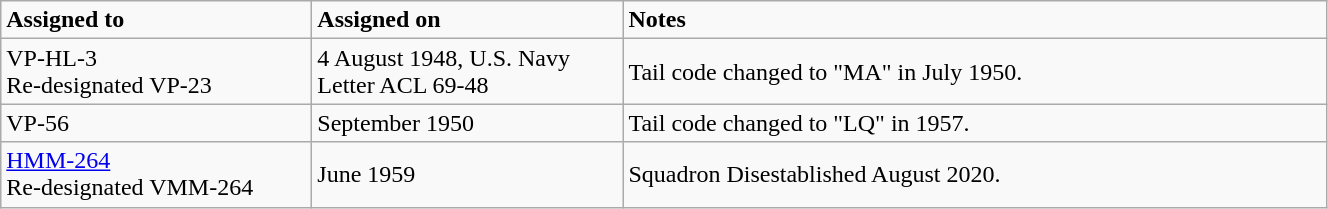<table class="wikitable" style="width: 70%;">
<tr>
<td style="width: 200px;"><strong>Assigned to</strong></td>
<td style="width: 200px;"><strong>Assigned on</strong></td>
<td><strong>Notes</strong></td>
</tr>
<tr>
<td>VP-HL-3<br>Re-designated VP-23</td>
<td>4 August 1948, U.S. Navy Letter ACL 69-48</td>
<td>Tail code changed to "MA" in July 1950.</td>
</tr>
<tr>
<td>VP-56</td>
<td>September 1950</td>
<td>Tail code changed to "LQ" in 1957.</td>
</tr>
<tr>
<td><a href='#'>HMM-264</a><br>Re-designated VMM-264</td>
<td>June 1959</td>
<td>Squadron Disestablished August 2020.</td>
</tr>
</table>
